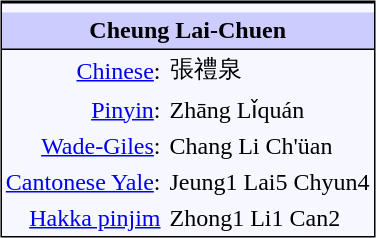<table cellpadding="3px" cellspacing="0px"  style="background:#f7f8ff; float:right; border:1px solid; margin:5px;">
<tr>
<td colspan="2"  style="text-align:center; border-top:1px solid;"></td>
</tr>
<tr>
<th style="background:#ccf; border-bottom:1px solid" colspan=2>Cheung Lai-Chuen</th>
</tr>
<tr>
<td align=right><a href='#'>Chinese</a>:</td>
<td>張禮泉</td>
</tr>
<tr>
<td align=right><a href='#'>Pinyin</a>:</td>
<td>Zhāng Lǐquán</td>
</tr>
<tr>
<td align=right><a href='#'>Wade-Giles</a>:</td>
<td>Chang Li Ch'üan</td>
</tr>
<tr>
<td align=right><a href='#'>Cantonese Yale</a>:</td>
<td>Jeung1 Lai5 Chyun4</td>
</tr>
<tr>
<td align=right><a href='#'>Hakka pinjim</a></td>
<td>Zhong1 Li1 Can2</td>
</tr>
</table>
